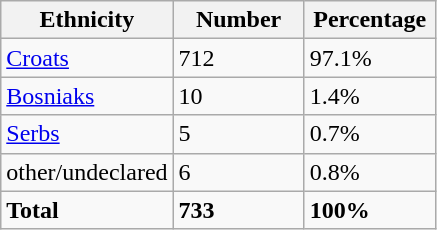<table class="wikitable">
<tr>
<th width="100px">Ethnicity</th>
<th width="80px">Number</th>
<th width="80px">Percentage</th>
</tr>
<tr>
<td><a href='#'>Croats</a></td>
<td>712</td>
<td>97.1%</td>
</tr>
<tr>
<td><a href='#'>Bosniaks</a></td>
<td>10</td>
<td>1.4%</td>
</tr>
<tr>
<td><a href='#'>Serbs</a></td>
<td>5</td>
<td>0.7%</td>
</tr>
<tr>
<td>other/undeclared</td>
<td>6</td>
<td>0.8%</td>
</tr>
<tr>
<td><strong>Total</strong></td>
<td><strong>733</strong></td>
<td><strong>100%</strong></td>
</tr>
</table>
